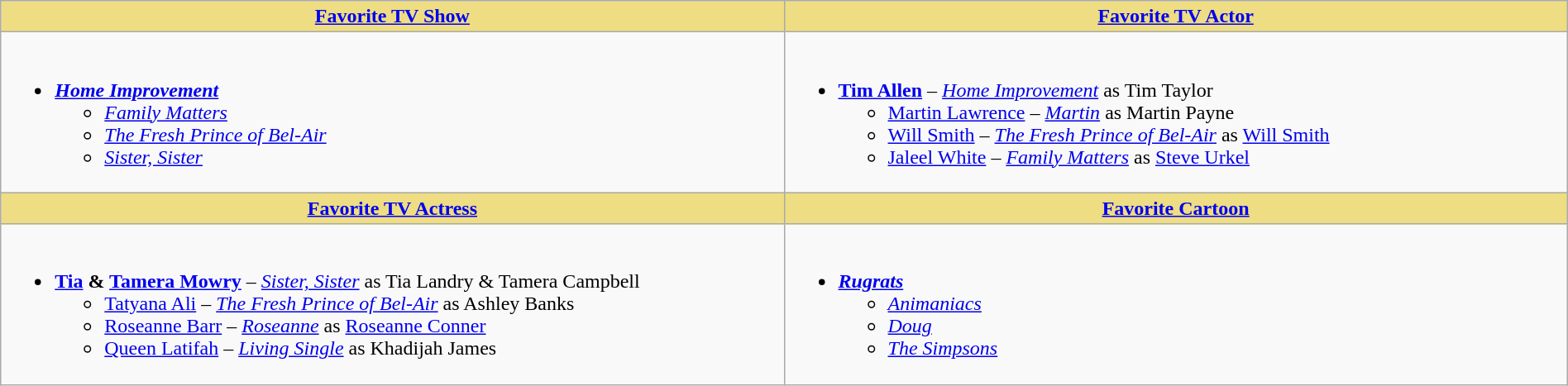<table class="wikitable" style="width:100%">
<tr>
<th style="background:#EEDD82; width:50%"><a href='#'>Favorite TV Show</a></th>
<th style="background:#EEDD82; width:50%"><a href='#'>Favorite TV Actor</a></th>
</tr>
<tr>
<td valign="top"><br><ul><li><strong><em><a href='#'>Home Improvement</a></em></strong><ul><li><em><a href='#'>Family Matters</a></em></li><li><em><a href='#'>The Fresh Prince of Bel-Air</a></em></li><li><em><a href='#'>Sister, Sister</a></em></li></ul></li></ul></td>
<td valign="top"><br><ul><li><strong><a href='#'>Tim Allen</a></strong> – <em><a href='#'>Home Improvement</a></em> as Tim Taylor<ul><li><a href='#'>Martin Lawrence</a> – <em><a href='#'>Martin</a></em> as Martin Payne</li><li><a href='#'>Will Smith</a> – <em><a href='#'>The Fresh Prince of Bel-Air</a></em> as <a href='#'>Will Smith</a></li><li><a href='#'>Jaleel White</a> – <em><a href='#'>Family Matters</a></em> as <a href='#'>Steve Urkel</a></li></ul></li></ul></td>
</tr>
<tr>
<th style="background:#EEDD82; width:50%"><a href='#'>Favorite TV Actress</a></th>
<th style="background:#EEDD82; width:50%"><a href='#'>Favorite Cartoon</a></th>
</tr>
<tr>
<td valign="top"><br><ul><li><strong><a href='#'>Tia</a> & <a href='#'>Tamera Mowry</a></strong> – <em><a href='#'>Sister, Sister</a></em> as Tia Landry & Tamera Campbell<ul><li><a href='#'>Tatyana Ali</a> – <em><a href='#'>The Fresh Prince of Bel-Air</a></em> as Ashley Banks</li><li><a href='#'>Roseanne Barr</a> – <em><a href='#'>Roseanne</a></em> as <a href='#'>Roseanne Conner</a></li><li><a href='#'>Queen Latifah</a> – <em><a href='#'>Living Single</a></em> as Khadijah James</li></ul></li></ul></td>
<td valign="top"><br><ul><li><strong><em><a href='#'>Rugrats</a></em></strong><ul><li><em><a href='#'>Animaniacs</a></em></li><li><em><a href='#'>Doug</a></em></li><li><em><a href='#'>The Simpsons</a></em></li></ul></li></ul></td>
</tr>
</table>
